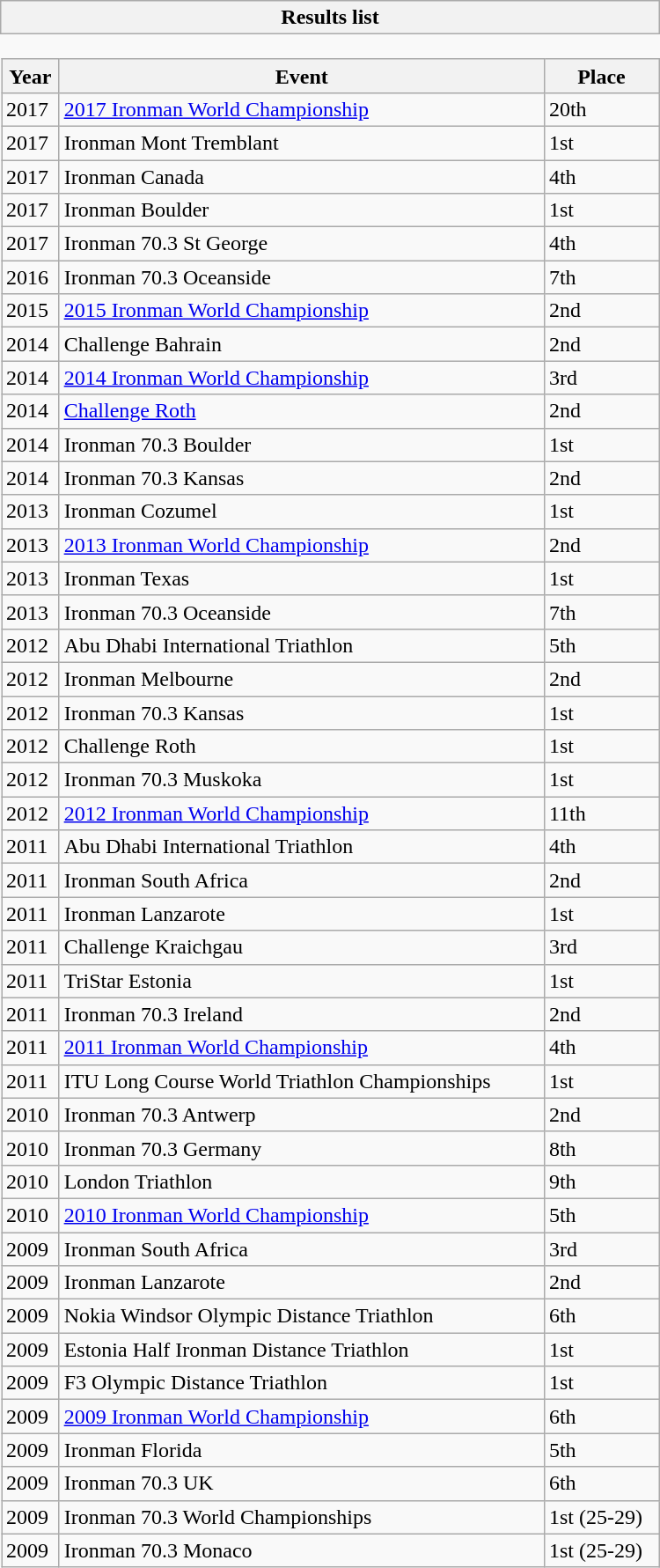<table class="wikitable collapsible collapsed" style="border:none; width:500px;">
<tr>
<th>Results list</th>
</tr>
<tr>
<td style="padding:0; border:none;"><br><table class="wikitable sortable" style="margin:0; width:100%;">
<tr>
<th>Year</th>
<th>Event</th>
<th>Place</th>
</tr>
<tr>
<td>2017</td>
<td><a href='#'>2017 Ironman World Championship</a></td>
<td>20th</td>
</tr>
<tr>
<td>2017</td>
<td>Ironman Mont Tremblant</td>
<td>1st</td>
</tr>
<tr>
<td>2017</td>
<td>Ironman Canada</td>
<td>4th</td>
</tr>
<tr>
<td>2017</td>
<td>Ironman Boulder</td>
<td>1st</td>
</tr>
<tr>
<td>2017</td>
<td>Ironman 70.3 St George</td>
<td>4th</td>
</tr>
<tr>
<td>2016</td>
<td>Ironman 70.3 Oceanside</td>
<td>7th</td>
</tr>
<tr>
<td>2015</td>
<td><a href='#'>2015 Ironman World Championship</a></td>
<td>2nd</td>
</tr>
<tr>
<td>2014</td>
<td>Challenge Bahrain</td>
<td>2nd</td>
</tr>
<tr>
<td>2014</td>
<td><a href='#'>2014 Ironman World Championship</a></td>
<td>3rd</td>
</tr>
<tr>
<td>2014</td>
<td><a href='#'>Challenge Roth</a></td>
<td>2nd</td>
</tr>
<tr>
<td>2014</td>
<td>Ironman 70.3 Boulder</td>
<td>1st</td>
</tr>
<tr>
<td>2014</td>
<td>Ironman 70.3 Kansas</td>
<td>2nd</td>
</tr>
<tr>
<td>2013</td>
<td>Ironman Cozumel</td>
<td>1st</td>
</tr>
<tr>
<td>2013</td>
<td><a href='#'>2013 Ironman World Championship</a></td>
<td>2nd</td>
</tr>
<tr>
<td>2013</td>
<td>Ironman Texas</td>
<td>1st</td>
</tr>
<tr>
<td>2013</td>
<td>Ironman 70.3 Oceanside</td>
<td>7th</td>
</tr>
<tr>
<td>2012</td>
<td>Abu Dhabi International Triathlon</td>
<td>5th</td>
</tr>
<tr>
<td>2012</td>
<td>Ironman Melbourne</td>
<td>2nd</td>
</tr>
<tr>
<td>2012</td>
<td>Ironman 70.3 Kansas</td>
<td>1st</td>
</tr>
<tr>
<td>2012</td>
<td>Challenge Roth</td>
<td>1st</td>
</tr>
<tr>
<td>2012</td>
<td>Ironman 70.3 Muskoka</td>
<td>1st</td>
</tr>
<tr>
<td>2012</td>
<td><a href='#'>2012 Ironman World Championship</a></td>
<td>11th</td>
</tr>
<tr>
<td>2011</td>
<td>Abu Dhabi International Triathlon</td>
<td>4th</td>
</tr>
<tr>
<td>2011</td>
<td>Ironman South Africa</td>
<td>2nd</td>
</tr>
<tr>
<td>2011</td>
<td>Ironman Lanzarote</td>
<td>1st</td>
</tr>
<tr>
<td>2011</td>
<td>Challenge Kraichgau</td>
<td>3rd</td>
</tr>
<tr>
<td>2011</td>
<td>TriStar Estonia</td>
<td>1st</td>
</tr>
<tr>
<td>2011</td>
<td>Ironman 70.3 Ireland</td>
<td>2nd</td>
</tr>
<tr>
<td>2011</td>
<td><a href='#'>2011 Ironman World Championship</a></td>
<td>4th</td>
</tr>
<tr>
<td>2011</td>
<td>ITU Long Course World Triathlon Championships</td>
<td>1st</td>
</tr>
<tr>
<td>2010</td>
<td>Ironman 70.3 Antwerp</td>
<td>2nd</td>
</tr>
<tr>
<td>2010</td>
<td>Ironman 70.3 Germany</td>
<td>8th</td>
</tr>
<tr>
<td>2010</td>
<td>London Triathlon</td>
<td>9th</td>
</tr>
<tr>
<td>2010</td>
<td><a href='#'>2010 Ironman World Championship</a></td>
<td>5th</td>
</tr>
<tr>
<td>2009</td>
<td>Ironman South Africa</td>
<td>3rd</td>
</tr>
<tr>
<td>2009</td>
<td>Ironman Lanzarote</td>
<td>2nd</td>
</tr>
<tr>
<td>2009</td>
<td>Nokia Windsor Olympic Distance Triathlon</td>
<td>6th</td>
</tr>
<tr>
<td>2009</td>
<td>Estonia Half Ironman Distance Triathlon</td>
<td>1st</td>
</tr>
<tr>
<td>2009</td>
<td>F3 Olympic Distance Triathlon</td>
<td>1st</td>
</tr>
<tr>
<td>2009</td>
<td><a href='#'>2009 Ironman World Championship</a></td>
<td>6th</td>
</tr>
<tr>
<td>2009</td>
<td>Ironman Florida</td>
<td>5th</td>
</tr>
<tr>
<td>2009</td>
<td>Ironman 70.3 UK</td>
<td>6th</td>
</tr>
<tr>
<td>2009</td>
<td>Ironman 70.3 World Championships</td>
<td>1st (25-29)</td>
</tr>
<tr>
<td>2009</td>
<td>Ironman 70.3 Monaco</td>
<td>1st (25-29)</td>
</tr>
</table>
</td>
</tr>
</table>
